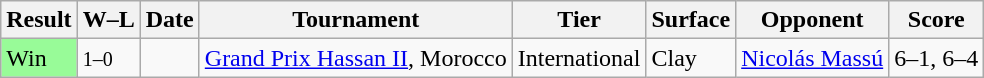<table class="sortable wikitable">
<tr>
<th>Result</th>
<th class="unsortable">W–L</th>
<th>Date</th>
<th>Tournament</th>
<th>Tier</th>
<th>Surface</th>
<th>Opponent</th>
<th class="unsortable">Score</th>
</tr>
<tr>
<td bgcolor=98FB98>Win</td>
<td><small>1–0</small></td>
<td><a href='#'></a></td>
<td><a href='#'>Grand Prix Hassan II</a>, Morocco</td>
<td>International</td>
<td>Clay</td>
<td> <a href='#'>Nicolás Massú</a></td>
<td>6–1, 6–4</td>
</tr>
</table>
